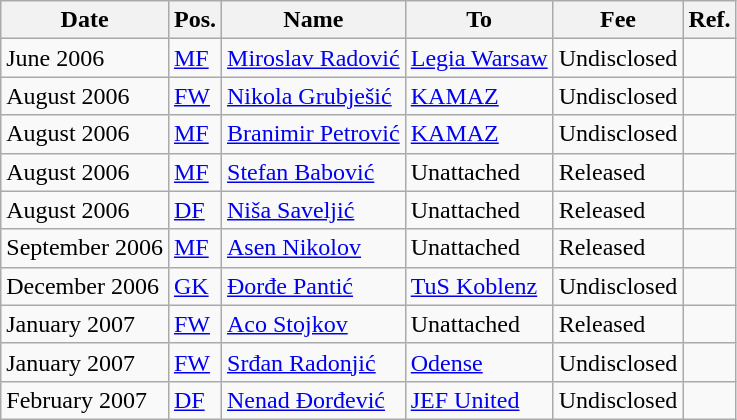<table class="wikitable">
<tr>
<th>Date</th>
<th>Pos.</th>
<th>Name</th>
<th>To</th>
<th>Fee</th>
<th>Ref.</th>
</tr>
<tr>
<td>June 2006</td>
<td><a href='#'>MF</a></td>
<td> <a href='#'>Miroslav Radović</a></td>
<td> <a href='#'>Legia Warsaw</a></td>
<td>Undisclosed</td>
<td></td>
</tr>
<tr>
<td>August 2006</td>
<td><a href='#'>FW</a></td>
<td> <a href='#'>Nikola Grubješić</a></td>
<td> <a href='#'>KAMAZ</a></td>
<td>Undisclosed</td>
<td></td>
</tr>
<tr>
<td>August 2006</td>
<td><a href='#'>MF</a></td>
<td> <a href='#'>Branimir Petrović</a></td>
<td> <a href='#'>KAMAZ</a></td>
<td>Undisclosed</td>
<td></td>
</tr>
<tr>
<td>August 2006</td>
<td><a href='#'>MF</a></td>
<td> <a href='#'>Stefan Babović</a></td>
<td>Unattached</td>
<td>Released</td>
<td></td>
</tr>
<tr>
<td>August 2006</td>
<td><a href='#'>DF</a></td>
<td> <a href='#'>Niša Saveljić</a></td>
<td>Unattached</td>
<td>Released</td>
<td></td>
</tr>
<tr>
<td>September 2006</td>
<td><a href='#'>MF</a></td>
<td> <a href='#'>Asen Nikolov</a></td>
<td>Unattached</td>
<td>Released</td>
<td></td>
</tr>
<tr>
<td>December 2006</td>
<td><a href='#'>GK</a></td>
<td> <a href='#'>Đorđe Pantić</a></td>
<td> <a href='#'>TuS Koblenz</a></td>
<td>Undisclosed</td>
<td></td>
</tr>
<tr>
<td>January 2007</td>
<td><a href='#'>FW</a></td>
<td> <a href='#'>Aco Stojkov</a></td>
<td>Unattached</td>
<td>Released</td>
<td></td>
</tr>
<tr>
<td>January 2007</td>
<td><a href='#'>FW</a></td>
<td> <a href='#'>Srđan Radonjić</a></td>
<td> <a href='#'>Odense</a></td>
<td>Undisclosed</td>
<td></td>
</tr>
<tr>
<td>February 2007</td>
<td><a href='#'>DF</a></td>
<td> <a href='#'>Nenad Đorđević</a></td>
<td> <a href='#'>JEF United</a></td>
<td>Undisclosed</td>
<td></td>
</tr>
</table>
